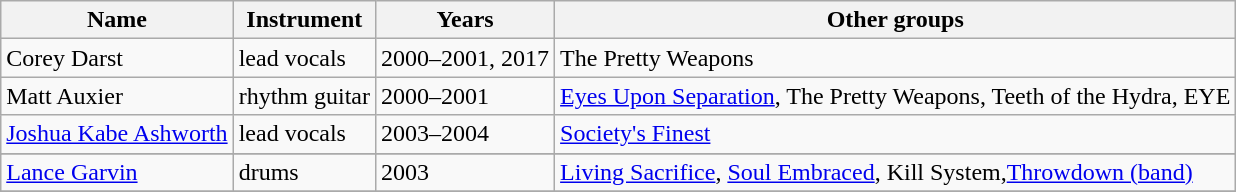<table class="wikitable">
<tr>
<th>Name</th>
<th>Instrument</th>
<th>Years</th>
<th>Other groups</th>
</tr>
<tr>
<td>Corey Darst</td>
<td>lead vocals</td>
<td>2000–2001, 2017</td>
<td>The Pretty Weapons</td>
</tr>
<tr>
<td>Matt Auxier</td>
<td>rhythm guitar</td>
<td>2000–2001</td>
<td><a href='#'>Eyes Upon Separation</a>, The Pretty Weapons, Teeth of the Hydra, EYE</td>
</tr>
<tr>
<td><a href='#'>Joshua Kabe Ashworth</a></td>
<td>lead vocals</td>
<td>2003–2004</td>
<td><a href='#'>Society's Finest</a></td>
</tr>
<tr>
</tr>
<tr>
<td><a href='#'>Lance Garvin</a></td>
<td>drums</td>
<td>2003</td>
<td><a href='#'>Living Sacrifice</a>, <a href='#'>Soul Embraced</a>, Kill System,<a href='#'>Throwdown (band)</a></td>
</tr>
<tr>
</tr>
</table>
